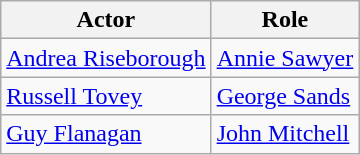<table class="wikitable">
<tr>
<th>Actor</th>
<th>Role</th>
</tr>
<tr>
<td><a href='#'>Andrea Riseborough</a></td>
<td><a href='#'>Annie Sawyer</a></td>
</tr>
<tr>
<td><a href='#'>Russell Tovey</a></td>
<td><a href='#'>George Sands</a></td>
</tr>
<tr>
<td><a href='#'>Guy Flanagan</a></td>
<td><a href='#'>John Mitchell</a></td>
</tr>
</table>
